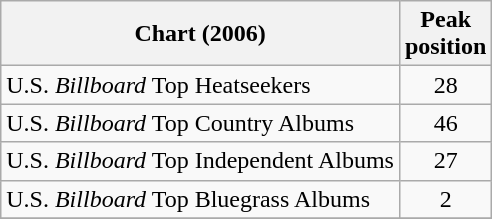<table class="wikitable">
<tr>
<th align="center">Chart (2006)</th>
<th align="center">Peak<br>position</th>
</tr>
<tr>
<td align="left">U.S. <em>Billboard</em> Top Heatseekers</td>
<td align="center">28</td>
</tr>
<tr>
<td align="left">U.S. <em>Billboard</em> Top Country Albums</td>
<td align="center">46</td>
</tr>
<tr>
<td align="left">U.S. <em>Billboard</em> Top Independent Albums</td>
<td align="center">27</td>
</tr>
<tr>
<td align="left">U.S. <em>Billboard</em> Top Bluegrass Albums</td>
<td align="center">2</td>
</tr>
<tr>
</tr>
</table>
